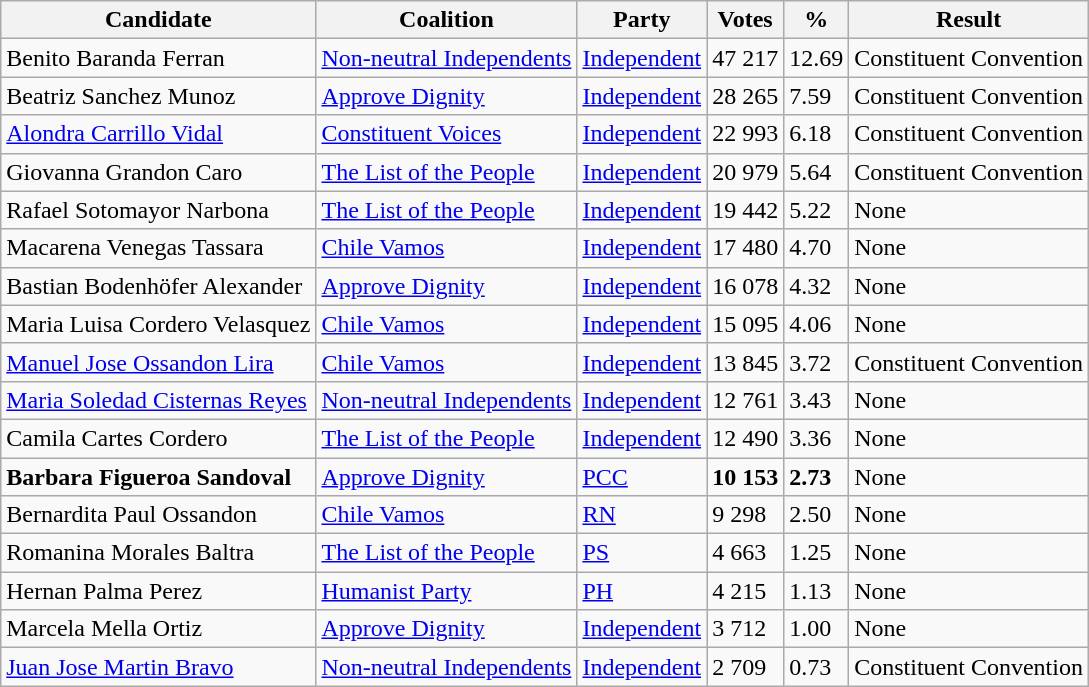<table class="wikitable">
<tr>
<th>Candidate</th>
<th>Coalition</th>
<th>Party</th>
<th>Votes</th>
<th>%</th>
<th>Result</th>
</tr>
<tr>
<td>Benito Baranda Ferran</td>
<td><a href='#'>Non-neutral Independents</a></td>
<td><a href='#'>Independent</a></td>
<td>47 217</td>
<td>12.69</td>
<td>Constituent Convention</td>
</tr>
<tr>
<td>Beatriz Sanchez Munoz</td>
<td><a href='#'>Approve Dignity</a></td>
<td><a href='#'>Independent</a></td>
<td>28 265</td>
<td>7.59</td>
<td>Constituent Convention</td>
</tr>
<tr>
<td><a href='#'>Alondra Carrillo Vidal</a></td>
<td><a href='#'>Constituent Voices</a></td>
<td><a href='#'>Independent</a></td>
<td>22 993</td>
<td>6.18</td>
<td>Constituent Convention</td>
</tr>
<tr>
<td>Giovanna Grandon Caro</td>
<td><a href='#'>The List of the People</a></td>
<td><a href='#'>Independent</a></td>
<td>20 979</td>
<td>5.64</td>
<td>Constituent Convention</td>
</tr>
<tr>
<td>Rafael Sotomayor Narbona</td>
<td><a href='#'>The List of the People</a></td>
<td><a href='#'>Independent</a></td>
<td>19 442</td>
<td>5.22</td>
<td>None</td>
</tr>
<tr>
<td>Macarena Venegas Tassara</td>
<td><a href='#'>Chile Vamos</a></td>
<td><a href='#'>Independent</a></td>
<td>17 480</td>
<td>4.70</td>
<td>None</td>
</tr>
<tr>
<td>Bastian Bodenhöfer Alexander</td>
<td><a href='#'>Approve Dignity</a></td>
<td><a href='#'>Independent</a></td>
<td>16 078</td>
<td>4.32</td>
<td>None</td>
</tr>
<tr>
<td>Maria Luisa Cordero Velasquez</td>
<td><a href='#'>Chile Vamos</a></td>
<td><a href='#'>Independent</a></td>
<td>15 095</td>
<td>4.06</td>
<td>None</td>
</tr>
<tr>
<td><a href='#'>Manuel Jose Ossandon Lira</a></td>
<td><a href='#'>Chile Vamos</a></td>
<td><a href='#'>Independent</a></td>
<td>13 845</td>
<td>3.72</td>
<td>Constituent Convention</td>
</tr>
<tr>
<td><a href='#'>Maria Soledad Cisternas Reyes</a></td>
<td><a href='#'>Non-neutral Independents</a></td>
<td><a href='#'>Independent</a></td>
<td>12 761</td>
<td>3.43</td>
<td>None</td>
</tr>
<tr>
<td>Camila Cartes Cordero</td>
<td><a href='#'>The List of the People</a></td>
<td><a href='#'>Independent</a></td>
<td>12 490</td>
<td>3.36</td>
<td>None</td>
</tr>
<tr>
<td><strong>Barbara Figueroa Sandoval</strong></td>
<td><a href='#'>Approve Dignity</a></td>
<td><a href='#'>PCC</a></td>
<td><strong>10 153</strong></td>
<td><strong>2.73</strong></td>
<td>None</td>
</tr>
<tr>
<td>Bernardita Paul Ossandon</td>
<td><a href='#'>Chile Vamos</a></td>
<td><a href='#'>RN</a></td>
<td>9 298</td>
<td>2.50</td>
<td>None</td>
</tr>
<tr>
<td>Romanina Morales Baltra</td>
<td><a href='#'>The List of the People</a></td>
<td><a href='#'>PS</a></td>
<td>4 663</td>
<td>1.25</td>
<td>None</td>
</tr>
<tr>
<td>Hernan Palma Perez</td>
<td><a href='#'>Humanist Party</a></td>
<td><a href='#'>PH</a></td>
<td>4 215</td>
<td>1.13</td>
<td>None</td>
</tr>
<tr>
<td>Marcela Mella Ortiz</td>
<td><a href='#'>Approve Dignity</a></td>
<td><a href='#'>Independent</a></td>
<td>3 712</td>
<td>1.00</td>
<td>None</td>
</tr>
<tr>
<td><a href='#'>Juan Jose Martin Bravo</a></td>
<td><a href='#'>Non-neutral Independents</a></td>
<td><a href='#'>Independent</a></td>
<td>2 709</td>
<td>0.73</td>
<td>Constituent Convention</td>
</tr>
</table>
